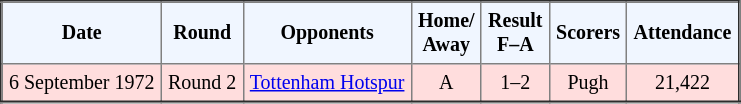<table border="2" cellpadding="4" style="border-collapse:collapse; text-align:center; font-size:smaller;">
<tr style="background:#f0f6ff;">
<th><strong>Date</strong></th>
<th><strong>Round</strong></th>
<th><strong>Opponents</strong></th>
<th><strong>Home/<br>Away</strong></th>
<th><strong>Result<br>F–A</strong></th>
<th><strong>Scorers</strong></th>
<th><strong>Attendance</strong></th>
</tr>
<tr bgcolor="#ffdddd">
<td>6 September 1972</td>
<td>Round 2</td>
<td><a href='#'>Tottenham Hotspur</a></td>
<td>A</td>
<td>1–2</td>
<td>Pugh</td>
<td>21,422</td>
</tr>
</table>
